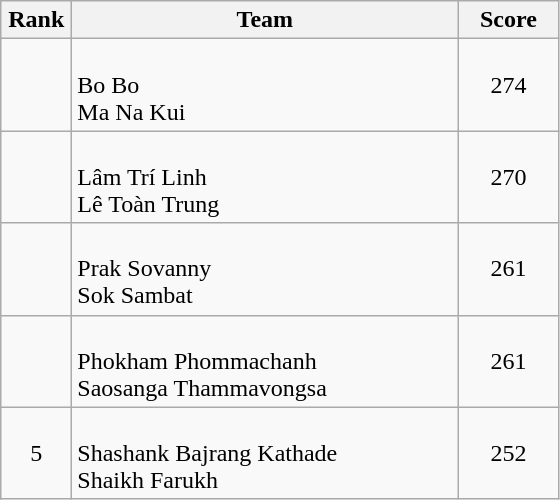<table class=wikitable style="text-align:center">
<tr>
<th width=40>Rank</th>
<th width=250>Team</th>
<th width=60>Score</th>
</tr>
<tr>
<td></td>
<td align=left><br>Bo Bo<br>Ma Na Kui</td>
<td>274</td>
</tr>
<tr>
<td></td>
<td align=left><br>Lâm Trí Linh<br>Lê Toàn Trung</td>
<td>270</td>
</tr>
<tr>
<td></td>
<td align=left><br>Prak Sovanny<br>Sok Sambat</td>
<td>261</td>
</tr>
<tr>
<td></td>
<td align=left><br>Phokham Phommachanh<br>Saosanga Thammavongsa</td>
<td>261</td>
</tr>
<tr>
<td>5</td>
<td align=left><br>Shashank Bajrang Kathade<br>Shaikh Farukh</td>
<td>252</td>
</tr>
</table>
